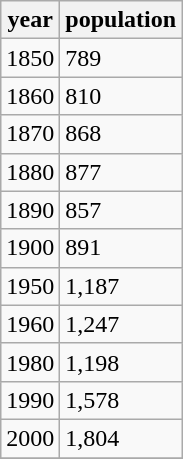<table class="wikitable">
<tr>
<th>year</th>
<th>population</th>
</tr>
<tr>
<td>1850</td>
<td>789</td>
</tr>
<tr>
<td>1860</td>
<td>810</td>
</tr>
<tr>
<td>1870</td>
<td>868</td>
</tr>
<tr>
<td>1880</td>
<td>877</td>
</tr>
<tr>
<td>1890</td>
<td>857</td>
</tr>
<tr>
<td>1900</td>
<td>891</td>
</tr>
<tr>
<td>1950</td>
<td>1,187</td>
</tr>
<tr>
<td>1960</td>
<td>1,247</td>
</tr>
<tr>
<td>1980</td>
<td>1,198</td>
</tr>
<tr>
<td>1990</td>
<td>1,578</td>
</tr>
<tr>
<td>2000</td>
<td>1,804</td>
</tr>
<tr>
</tr>
</table>
